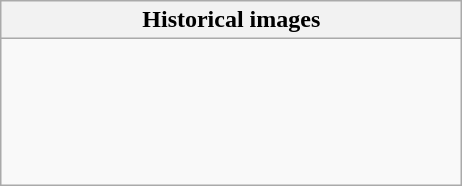<table class="wikitable collapsible collapsed" style="text-align: left;">
<tr>
<th style="width:300px;">Historical images</th>
</tr>
<tr>
<td><br><br><br><br><br></td>
</tr>
</table>
